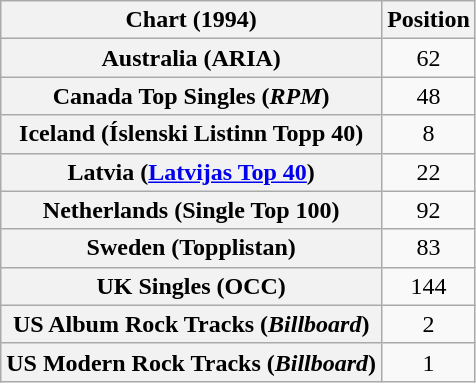<table class="wikitable sortable plainrowheaders" style="text-align:center">
<tr>
<th>Chart (1994)</th>
<th>Position</th>
</tr>
<tr>
<th scope="row">Australia (ARIA)</th>
<td>62</td>
</tr>
<tr>
<th scope="row">Canada Top Singles (<em>RPM</em>)</th>
<td>48</td>
</tr>
<tr>
<th scope="row">Iceland (Íslenski Listinn Topp 40)</th>
<td>8</td>
</tr>
<tr>
<th scope="row">Latvia (<a href='#'>Latvijas Top 40</a>)</th>
<td>22</td>
</tr>
<tr>
<th scope="row">Netherlands (Single Top 100)</th>
<td>92</td>
</tr>
<tr>
<th scope="row">Sweden (Topplistan)</th>
<td>83</td>
</tr>
<tr>
<th scope="row">UK Singles (OCC)</th>
<td>144</td>
</tr>
<tr>
<th scope="row">US Album Rock Tracks (<em>Billboard</em>)</th>
<td>2</td>
</tr>
<tr>
<th scope="row">US Modern Rock Tracks (<em>Billboard</em>)</th>
<td>1</td>
</tr>
</table>
